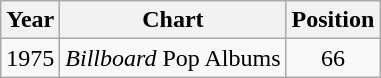<table class="wikitable">
<tr>
<th>Year</th>
<th>Chart</th>
<th>Position</th>
</tr>
<tr>
<td>1975</td>
<td><em>Billboard</em> Pop Albums</td>
<td align="center">66</td>
</tr>
</table>
